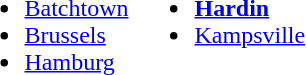<table>
<tr valign="top">
<td><br><ul><li><a href='#'>Batchtown</a></li><li><a href='#'>Brussels</a></li><li><a href='#'>Hamburg</a></li></ul></td>
<td><br><ul><li><a href='#'><strong>Hardin</strong></a></li><li><a href='#'>Kampsville</a></li></ul></td>
</tr>
</table>
